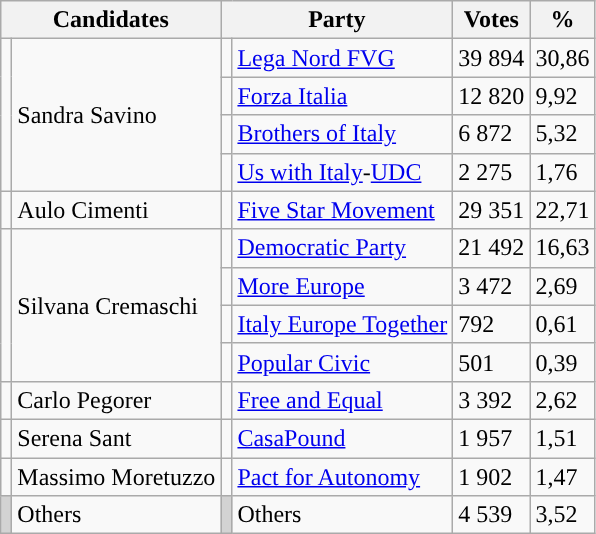<table class="wikitable">
<tr>
<th colspan="2">Candidates</th>
<th colspan="2">Party</th>
<th>Votes</th>
<th>%</th>
</tr>
<tr>
<td rowspan="4"></td>
<td rowspan="4">Sandra Savino</td>
<td></td>
<td><a href='#'>Lega Nord FVG</a></td>
<td>39 894</td>
<td>30,86</td>
</tr>
<tr>
<td></td>
<td><a href='#'>Forza Italia</a></td>
<td>12 820</td>
<td>9,92</td>
</tr>
<tr>
<td></td>
<td><a href='#'>Brothers of Italy</a></td>
<td>6 872</td>
<td>5,32</td>
</tr>
<tr>
<td></td>
<td><a href='#'>Us with Italy</a>-<a href='#'>UDC</a></td>
<td>2 275</td>
<td>1,76</td>
</tr>
<tr>
<td></td>
<td>Aulo Cimenti</td>
<td></td>
<td><a href='#'>Five Star Movement</a></td>
<td>29 351</td>
<td>22,71</td>
</tr>
<tr>
<td rowspan="4"></td>
<td rowspan="4">Silvana Cremaschi</td>
<td></td>
<td><a href='#'>Democratic Party</a></td>
<td>21 492</td>
<td>16,63</td>
</tr>
<tr>
<td></td>
<td><a href='#'>More Europe</a></td>
<td>3 472</td>
<td>2,69</td>
</tr>
<tr>
<td></td>
<td><a href='#'>Italy Europe Together</a></td>
<td>792</td>
<td>0,61</td>
</tr>
<tr>
<td></td>
<td><a href='#'>Popular Civic</a></td>
<td>501</td>
<td>0,39</td>
</tr>
<tr>
<td></td>
<td>Carlo Pegorer</td>
<td></td>
<td><a href='#'>Free and Equal</a></td>
<td>3 392</td>
<td>2,62</td>
</tr>
<tr>
<td></td>
<td>Serena Sant</td>
<td></td>
<td><a href='#'>CasaPound</a></td>
<td>1 957</td>
<td>1,51</td>
</tr>
<tr>
<td></td>
<td>Massimo Moretuzzo</td>
<td></td>
<td><a href='#'>Pact for Autonomy</a></td>
<td>1 902</td>
<td>1,47</td>
</tr>
<tr>
<td bgcolor="Lightgrey"></td>
<td>Others</td>
<td bgcolor="Lightgrey"></td>
<td>Others</td>
<td>4 539</td>
<td>3,52</td>
</tr>
</table>
